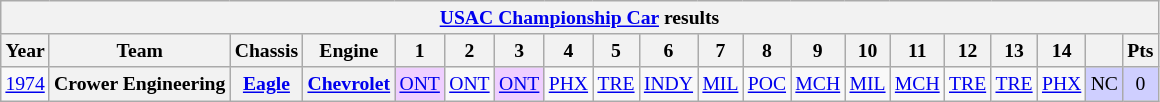<table class="wikitable" style="text-align:center; font-size:82%">
<tr>
<th colspan=34><a href='#'>USAC Championship Car</a> results</th>
</tr>
<tr>
<th>Year</th>
<th>Team</th>
<th>Chassis</th>
<th>Engine</th>
<th>1</th>
<th>2</th>
<th>3</th>
<th>4</th>
<th>5</th>
<th>6</th>
<th>7</th>
<th>8</th>
<th>9</th>
<th>10</th>
<th>11</th>
<th>12</th>
<th>13</th>
<th>14</th>
<th></th>
<th>Pts</th>
</tr>
<tr>
<td><a href='#'>1974</a></td>
<th>Crower Engineering</th>
<th><a href='#'>Eagle</a></th>
<th><a href='#'>Chevrolet</a></th>
<td style="background:#EFCFFF;"><a href='#'>ONT</a><br></td>
<td><a href='#'>ONT</a></td>
<td style="background:#EFCFFF;"><a href='#'>ONT</a><br></td>
<td><a href='#'>PHX</a></td>
<td><a href='#'>TRE</a></td>
<td><a href='#'>INDY</a></td>
<td><a href='#'>MIL</a></td>
<td><a href='#'>POC</a></td>
<td><a href='#'>MCH</a></td>
<td><a href='#'>MIL</a></td>
<td><a href='#'>MCH</a></td>
<td><a href='#'>TRE</a></td>
<td><a href='#'>TRE</a></td>
<td><a href='#'>PHX</a></td>
<td style="background:#CFCFFF;">NC</td>
<td style="background:#CFCFFF;">0</td>
</tr>
</table>
